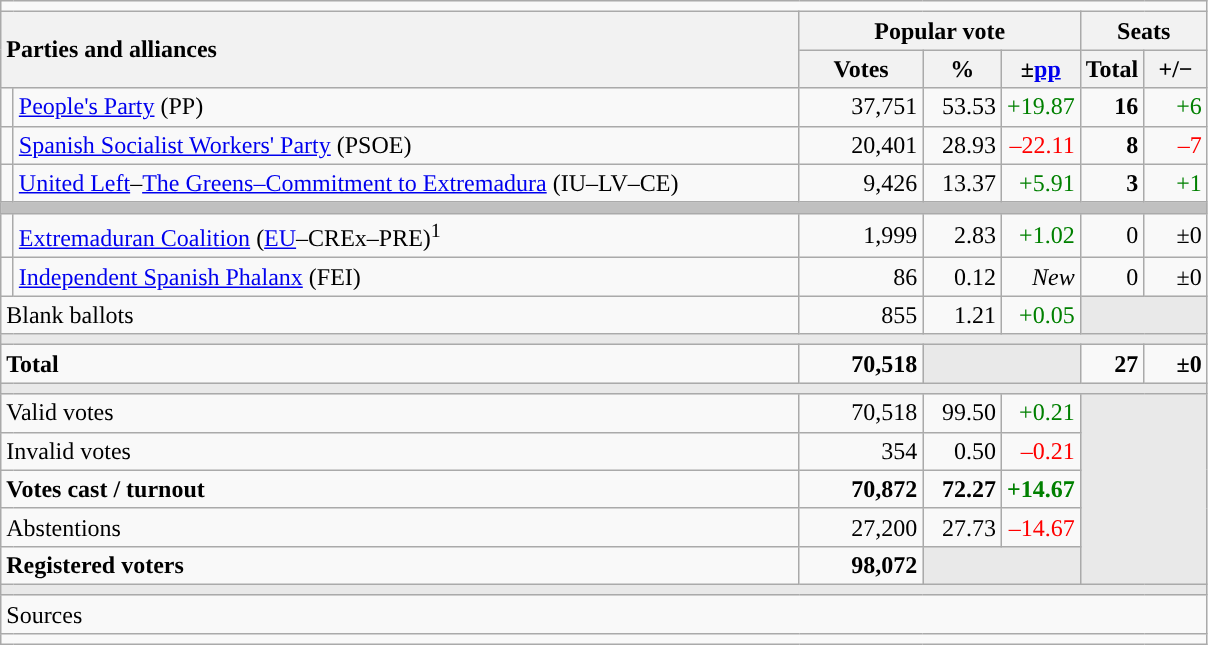<table class="wikitable" style="text-align:right;">
<tr>
<td colspan="7"></td>
</tr>
<tr>
<th style="text-align:left;" rowspan="2" colspan="2" width="525">Parties and alliances</th>
<th colspan="3">Popular vote</th>
<th colspan="2">Seats</th>
</tr>
<tr>
<th width="75">Votes</th>
<th width="45">%</th>
<th width="45">±<a href='#'>pp</a></th>
<th width="35">Total</th>
<th width="35">+/−</th>
</tr>
<tr>
<td width="1" style="color:inherit;background:"></td>
<td align="left"><a href='#'>People's Party</a> (PP)</td>
<td>37,751</td>
<td>53.53</td>
<td style="color:green;">+19.87</td>
<td><strong>16</strong></td>
<td style="color:green;">+6</td>
</tr>
<tr>
<td style="color:inherit;background:"></td>
<td align="left"><a href='#'>Spanish Socialist Workers' Party</a> (PSOE)</td>
<td>20,401</td>
<td>28.93</td>
<td style="color:red;">–22.11</td>
<td><strong>8</strong></td>
<td style="color:red;">–7</td>
</tr>
<tr>
<td style="color:inherit;background:"></td>
<td align="left"><a href='#'>United Left</a>–<a href='#'>The Greens–Commitment to Extremadura</a> (IU–LV–CE)</td>
<td>9,426</td>
<td>13.37</td>
<td style="color:green;">+5.91</td>
<td><strong>3</strong></td>
<td style="color:green;">+1</td>
</tr>
<tr>
<td colspan="7" bgcolor="#C0C0C0"></td>
</tr>
<tr>
<td style="color:inherit;background:"></td>
<td align="left"><a href='#'>Extremaduran Coalition</a> (<a href='#'>EU</a>–CREx–PRE)<sup>1</sup></td>
<td>1,999</td>
<td>2.83</td>
<td style="color:green;">+1.02</td>
<td>0</td>
<td>±0</td>
</tr>
<tr>
<td style="color:inherit;background:"></td>
<td align="left"><a href='#'>Independent Spanish Phalanx</a> (FEI)</td>
<td>86</td>
<td>0.12</td>
<td><em>New</em></td>
<td>0</td>
<td>±0</td>
</tr>
<tr>
<td align="left" colspan="2">Blank ballots</td>
<td>855</td>
<td>1.21</td>
<td style="color:green;">+0.05</td>
<td bgcolor="#E9E9E9" colspan="2"></td>
</tr>
<tr>
<td colspan="7" bgcolor="#E9E9E9"></td>
</tr>
<tr style="font-weight:bold;">
<td align="left" colspan="2">Total</td>
<td>70,518</td>
<td bgcolor="#E9E9E9" colspan="2"></td>
<td>27</td>
<td>±0</td>
</tr>
<tr>
<td colspan="7" bgcolor="#E9E9E9"></td>
</tr>
<tr>
<td align="left" colspan="2">Valid votes</td>
<td>70,518</td>
<td>99.50</td>
<td style="color:green;">+0.21</td>
<td bgcolor="#E9E9E9" colspan="2" rowspan="5"></td>
</tr>
<tr>
<td align="left" colspan="2">Invalid votes</td>
<td>354</td>
<td>0.50</td>
<td style="color:red;">–0.21</td>
</tr>
<tr style="font-weight:bold;">
<td align="left" colspan="2">Votes cast / turnout</td>
<td>70,872</td>
<td>72.27</td>
<td style="color:green;">+14.67</td>
</tr>
<tr>
<td align="left" colspan="2">Abstentions</td>
<td>27,200</td>
<td>27.73</td>
<td style="color:red;">–14.67</td>
</tr>
<tr style="font-weight:bold;">
<td align="left" colspan="2">Registered voters</td>
<td>98,072</td>
<td bgcolor="#E9E9E9" colspan="2"></td>
</tr>
<tr>
<td colspan="7" bgcolor="#E9E9E9"></td>
</tr>
<tr>
<td align="left" colspan="7">Sources</td>
</tr>
<tr>
<td colspan="7" style="text-align:left; max-width:790px;"></td>
</tr>
</table>
